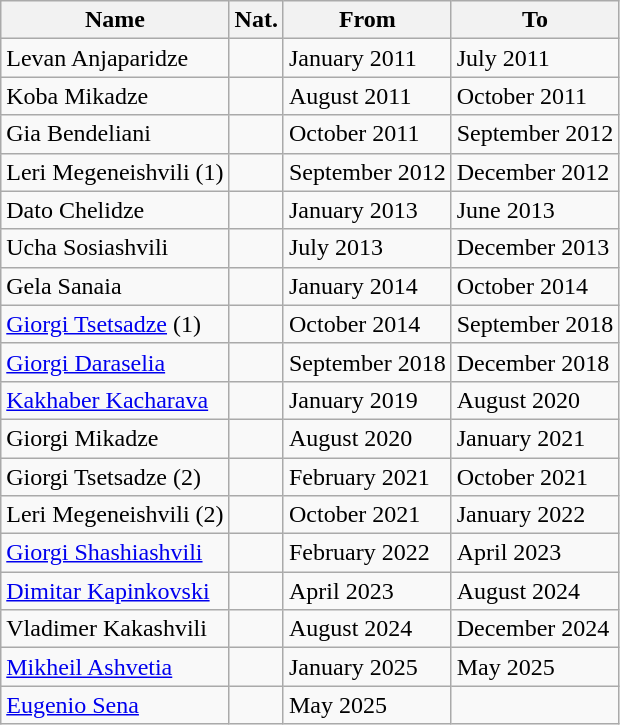<table class="wikitable sortable" style="text-align: left; font-size: 100%;">
<tr>
<th>Name</th>
<th>Nat.</th>
<th>From</th>
<th>To</th>
</tr>
<tr>
<td>Levan Anjaparidze</td>
<td></td>
<td>January 2011</td>
<td>July 2011</td>
</tr>
<tr>
<td>Koba Mikadze</td>
<td></td>
<td>August 2011</td>
<td>October 2011</td>
</tr>
<tr>
<td>Gia Bendeliani</td>
<td></td>
<td>October 2011</td>
<td>September 2012</td>
</tr>
<tr>
<td>Leri Megeneishvili (1)</td>
<td></td>
<td>September 2012</td>
<td>December 2012</td>
</tr>
<tr>
<td>Dato Chelidze</td>
<td></td>
<td>January 2013</td>
<td>June 2013</td>
</tr>
<tr>
<td>Ucha Sosiashvili</td>
<td></td>
<td>July 2013</td>
<td>December 2013</td>
</tr>
<tr>
<td>Gela Sanaia</td>
<td></td>
<td>January 2014</td>
<td>October 2014</td>
</tr>
<tr>
<td><a href='#'>Giorgi Tsetsadze</a> (1)</td>
<td></td>
<td>October 2014</td>
<td>September 2018</td>
</tr>
<tr>
<td><a href='#'>Giorgi Daraselia</a></td>
<td></td>
<td>September 2018</td>
<td>December 2018</td>
</tr>
<tr>
<td><a href='#'>Kakhaber Kacharava</a></td>
<td></td>
<td>January 2019</td>
<td>August 2020</td>
</tr>
<tr>
<td>Giorgi Mikadze</td>
<td></td>
<td>August 2020</td>
<td>January 2021</td>
</tr>
<tr>
<td>Giorgi Tsetsadze (2)</td>
<td></td>
<td>February 2021</td>
<td>October 2021</td>
</tr>
<tr>
<td>Leri Megeneishvili (2)</td>
<td></td>
<td>October 2021</td>
<td>January 2022</td>
</tr>
<tr>
<td><a href='#'>Giorgi Shashiashvili</a></td>
<td></td>
<td>February 2022</td>
<td>April 2023</td>
</tr>
<tr>
<td><a href='#'>Dimitar Kapinkovski</a></td>
<td></td>
<td>April 2023</td>
<td>August 2024</td>
</tr>
<tr>
<td>Vladimer Kakashvili</td>
<td></td>
<td>August 2024</td>
<td>December 2024</td>
</tr>
<tr>
<td><a href='#'>Mikheil Ashvetia</a></td>
<td></td>
<td>January 2025</td>
<td>May 2025</td>
</tr>
<tr>
<td><a href='#'>Eugenio Sena</a></td>
<td></td>
<td>May 2025</td>
<td></td>
</tr>
</table>
